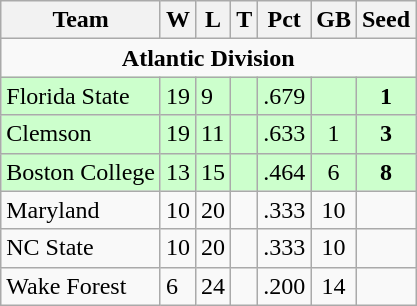<table class="wikitable" style="float:left; margin-right:1em">
<tr>
<th>Team</th>
<th>W</th>
<th>L</th>
<th>T</th>
<th>Pct</th>
<th>GB</th>
<th>Seed</th>
</tr>
<tr>
<td colspan="7" align="center"><strong>Atlantic Division</strong></td>
</tr>
<tr bgcolor="#ccffcc">
<td>Florida State</td>
<td>19</td>
<td>9</td>
<td></td>
<td>.679</td>
<td></td>
<td align=center><strong>1</strong></td>
</tr>
<tr bgcolor="#ccffcc">
<td>Clemson</td>
<td>19</td>
<td>11</td>
<td></td>
<td>.633</td>
<td align=center>1</td>
<td align=center><strong>3</strong></td>
</tr>
<tr bgcolor="#ccffcc">
<td>Boston College</td>
<td>13</td>
<td>15</td>
<td></td>
<td>.464</td>
<td align=center>6</td>
<td align=center><strong>8</strong></td>
</tr>
<tr>
<td>Maryland</td>
<td>10</td>
<td>20</td>
<td></td>
<td>.333</td>
<td align=center>10</td>
<td></td>
</tr>
<tr>
<td>NC State</td>
<td>10</td>
<td>20</td>
<td></td>
<td>.333</td>
<td align=center>10</td>
<td></td>
</tr>
<tr>
<td>Wake Forest</td>
<td>6</td>
<td>24</td>
<td></td>
<td>.200</td>
<td align=center>14</td>
<td></td>
</tr>
</table>
